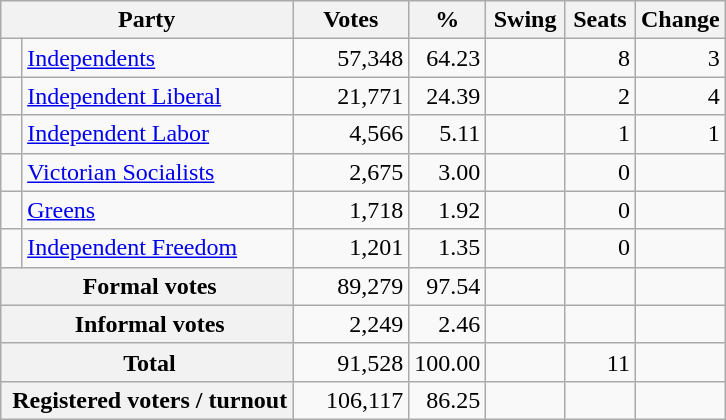<table class="wikitable" style="text-align:right; margin-bottom:0">
<tr>
<th colspan="3" style="width:10px">Party</th>
<th style="width:70px;">Votes</th>
<th style="width:40px;">%</th>
<th style="width:40px;">Swing</th>
<th style="width:40px;">Seats</th>
<th style="width:40px;">Change</th>
</tr>
<tr>
<td> </td>
<td colspan="2" style="text-align:left;"><a href='#'>Independents</a></td>
<td style="width:70px;">57,348</td>
<td style="width:40px;">64.23</td>
<td style="width:45px;"></td>
<td style="width:40px;">8</td>
<td style="width:40px;"> 3</td>
</tr>
<tr>
<td> </td>
<td colspan="2" style="text-align:left;"><a href='#'>Independent Liberal</a></td>
<td>21,771</td>
<td>24.39</td>
<td></td>
<td>2</td>
<td> 4</td>
</tr>
<tr>
<td> </td>
<td colspan="2" style="text-align:left;"><a href='#'>Independent Labor</a></td>
<td>4,566</td>
<td>5.11</td>
<td></td>
<td>1</td>
<td> 1</td>
</tr>
<tr>
<td> </td>
<td colspan="2" style="text-align:left;"><a href='#'>Victorian Socialists</a></td>
<td>2,675</td>
<td>3.00</td>
<td></td>
<td>0</td>
<td></td>
</tr>
<tr>
<td> </td>
<td colspan="2" style="text-align:left;"><a href='#'>Greens</a></td>
<td>1,718</td>
<td>1.92</td>
<td></td>
<td>0</td>
<td></td>
</tr>
<tr>
<td> </td>
<td colspan="2" style="text-align:left;"><a href='#'>Independent Freedom</a></td>
<td>1,201</td>
<td>1.35</td>
<td></td>
<td>0</td>
<td></td>
</tr>
<tr>
<th colspan="3" rowspan="1"> Formal votes</th>
<td>89,279</td>
<td>97.54</td>
<td></td>
<td></td>
<td></td>
</tr>
<tr>
<th colspan="3" rowspan="1"> Informal votes</th>
<td>2,249</td>
<td>2.46</td>
<td></td>
<td></td>
<td></td>
</tr>
<tr>
<th colspan="3" rowspan="1"> Total</th>
<td>91,528</td>
<td>100.00</td>
<td></td>
<td>11</td>
<td></td>
</tr>
<tr>
<th colspan="3" rowspan="1"> Registered voters / turnout</th>
<td>106,117</td>
<td>86.25</td>
<td></td>
<td></td>
<td></td>
</tr>
</table>
